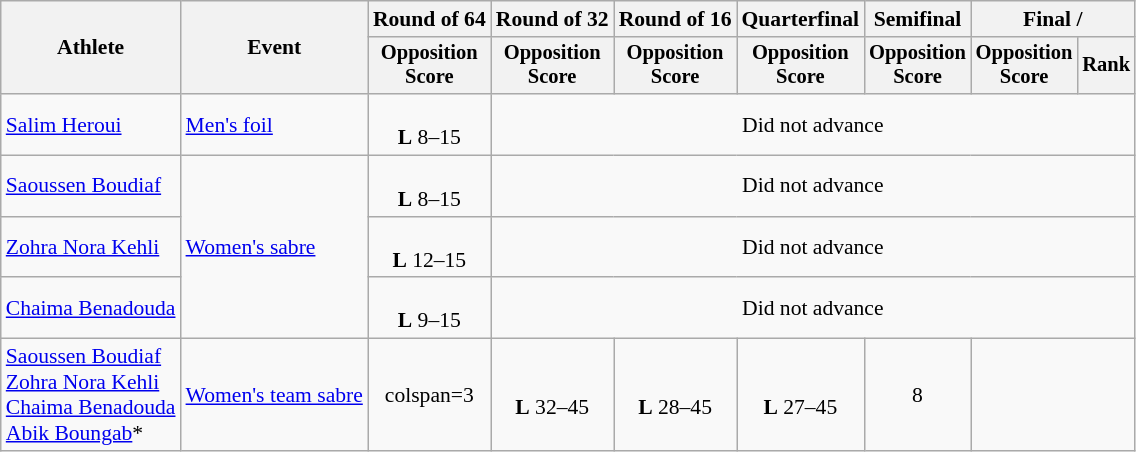<table class="wikitable" style="font-size:90%">
<tr>
<th rowspan="2">Athlete</th>
<th rowspan="2">Event</th>
<th>Round of 64</th>
<th>Round of 32</th>
<th>Round of 16</th>
<th>Quarterfinal</th>
<th>Semifinal</th>
<th colspan=2>Final / </th>
</tr>
<tr style="font-size:95%">
<th>Opposition <br> Score</th>
<th>Opposition <br> Score</th>
<th>Opposition <br> Score</th>
<th>Opposition <br> Score</th>
<th>Opposition <br> Score</th>
<th>Opposition <br> Score</th>
<th>Rank</th>
</tr>
<tr align=center>
<td align=left><a href='#'>Salim Heroui</a></td>
<td align=left><a href='#'>Men's foil</a></td>
<td><br><strong>L</strong> 8–15</td>
<td colspan=6>Did not advance</td>
</tr>
<tr align=center>
<td align=left><a href='#'>Saoussen Boudiaf</a></td>
<td align=left rowspan=3><a href='#'>Women's sabre</a></td>
<td><br><strong>L</strong> 8–15</td>
<td colspan=6>Did not advance</td>
</tr>
<tr align=center>
<td align=left><a href='#'>Zohra Nora Kehli</a></td>
<td><br><strong>L</strong> 12–15</td>
<td colspan=6>Did not advance</td>
</tr>
<tr align=center>
<td align=left><a href='#'>Chaima Benadouda</a></td>
<td><br><strong>L</strong> 9–15</td>
<td colspan=6>Did not advance</td>
</tr>
<tr align=center>
<td align=left><a href='#'>Saoussen Boudiaf</a><br><a href='#'>Zohra Nora Kehli</a><br><a href='#'>Chaima Benadouda</a><br><a href='#'>Abik Boungab</a>*</td>
<td align=left><a href='#'>Women's team sabre</a></td>
<td>colspan=3 </td>
<td><br><strong>L</strong> 32–45</td>
<td><br><strong>L</strong> 28–45</td>
<td><br><strong>L</strong> 27–45</td>
<td>8</td>
</tr>
</table>
